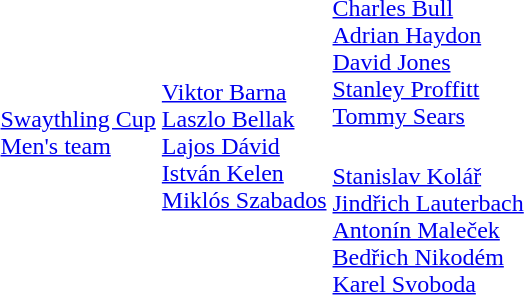<table>
<tr>
<td rowspan=2><a href='#'>Swaythling Cup<br>Men's team</a></td>
<td rowspan=2><br><a href='#'>Viktor Barna</a><br><a href='#'>Laszlo Bellak</a><br><a href='#'>Lajos Dávid</a><br><a href='#'>István Kelen</a><br><a href='#'>Miklós Szabados</a></td>
<td><br><a href='#'>Charles Bull</a><br><a href='#'>Adrian Haydon</a><br><a href='#'>David Jones</a><br><a href='#'>Stanley Proffitt</a><br><a href='#'>Tommy Sears</a></td>
<td rowspan=2></td>
</tr>
<tr>
<td><br><a href='#'>Stanislav Kolář</a><br><a href='#'>Jindřich Lauterbach</a><br><a href='#'>Antonín Maleček</a><br><a href='#'>Bedřich Nikodém</a><br><a href='#'>Karel Svoboda</a></td>
</tr>
</table>
